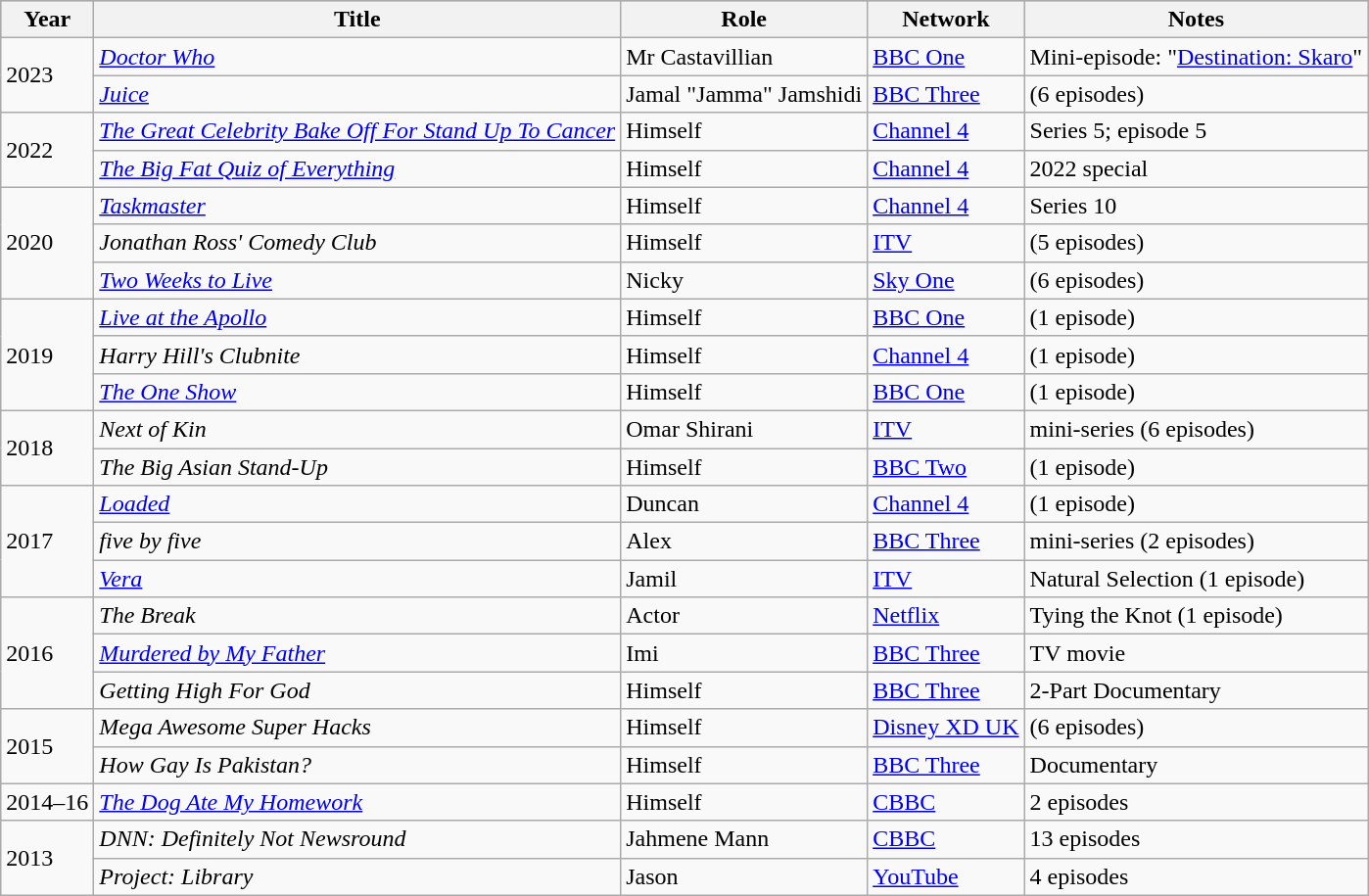<table class="wikitable sortable">
<tr style="background:#b0c4de; text-align:center;">
<th>Year</th>
<th>Title</th>
<th>Role</th>
<th scope="col">Network</th>
<th class="unsortable">Notes</th>
</tr>
<tr>
<td rowspan="2">2023</td>
<td><em><a href='#'>Doctor Who</a></em></td>
<td>Mr Castavillian</td>
<td><a href='#'>BBC One</a></td>
<td>Mini-episode: "<a href='#'>Destination: Skaro</a>"</td>
</tr>
<tr>
<td><em><a href='#'>Juice</a></em></td>
<td>Jamal "Jamma" Jamshidi</td>
<td><a href='#'>BBC Three</a></td>
<td>(6 episodes)</td>
</tr>
<tr>
<td rowspan="2">2022</td>
<td><em><a href='#'>The Great Celebrity Bake Off For Stand Up To Cancer</a></em></td>
<td>Himself</td>
<td><a href='#'>Channel 4</a></td>
<td>Series 5; episode 5</td>
</tr>
<tr>
<td><em><a href='#'>The Big Fat Quiz of Everything</a></em></td>
<td>Himself</td>
<td><a href='#'>Channel 4</a></td>
<td>2022 special</td>
</tr>
<tr>
<td rowspan="3">2020</td>
<td><em><a href='#'>Taskmaster</a></em></td>
<td>Himself</td>
<td><a href='#'>Channel 4</a></td>
<td>Series 10</td>
</tr>
<tr>
<td><em>Jonathan Ross' Comedy Club</em></td>
<td>Himself</td>
<td><a href='#'>ITV</a></td>
<td>(5 episodes)</td>
</tr>
<tr>
<td><em><a href='#'>Two Weeks to Live</a></em></td>
<td>Nicky</td>
<td><a href='#'>Sky One</a></td>
<td>(6 episodes)</td>
</tr>
<tr>
<td rowspan="3">2019</td>
<td><em><a href='#'>Live at the Apollo</a></em></td>
<td>Himself</td>
<td><a href='#'>BBC One</a></td>
<td>(1 episode)</td>
</tr>
<tr>
<td><em>Harry Hill's Clubnite</em></td>
<td>Himself</td>
<td><a href='#'>Channel 4</a></td>
<td>(1 episode)</td>
</tr>
<tr>
<td><em><a href='#'>The One Show</a></em></td>
<td>Himself</td>
<td><a href='#'>BBC One</a></td>
<td>(1 episode)</td>
</tr>
<tr>
<td rowspan="2">2018</td>
<td><em>Next of Kin</em></td>
<td>Omar Shirani</td>
<td><a href='#'>ITV</a></td>
<td>mini-series (6 episodes)</td>
</tr>
<tr>
<td><em>The Big Asian Stand-Up</em></td>
<td>Himself</td>
<td><a href='#'>BBC Two</a></td>
<td>(1 episode)</td>
</tr>
<tr>
<td rowspan="3">2017</td>
<td><em><a href='#'>Loaded</a></em></td>
<td>Duncan</td>
<td><a href='#'>Channel 4</a></td>
<td>(1 episode)</td>
</tr>
<tr>
<td><em>five by five</em></td>
<td>Alex</td>
<td><a href='#'>BBC Three</a></td>
<td>mini-series (2 episodes)</td>
</tr>
<tr>
<td><em><a href='#'>Vera</a></em></td>
<td>Jamil</td>
<td><a href='#'>ITV</a></td>
<td>Natural Selection (1 episode)</td>
</tr>
<tr>
<td rowspan="3">2016</td>
<td><em>The Break</em></td>
<td>Actor</td>
<td><a href='#'>Netflix</a></td>
<td>Tying the Knot (1 episode)</td>
</tr>
<tr>
<td><em><a href='#'>Murdered by My Father</a></em></td>
<td>Imi</td>
<td><a href='#'>BBC Three</a></td>
<td>TV movie</td>
</tr>
<tr>
<td><em>Getting High For God</em></td>
<td>Himself</td>
<td><a href='#'>BBC Three</a></td>
<td>2-Part Documentary</td>
</tr>
<tr>
<td rowspan="2">2015</td>
<td><em>Mega Awesome Super Hacks</em></td>
<td>Himself</td>
<td><a href='#'>Disney XD UK</a></td>
<td>(6 episodes)</td>
</tr>
<tr>
<td><em>How Gay Is Pakistan?</em></td>
<td>Himself</td>
<td><a href='#'>BBC Three</a></td>
<td>Documentary</td>
</tr>
<tr>
<td>2014–16</td>
<td><em><a href='#'>The Dog Ate My Homework</a></em></td>
<td>Himself</td>
<td><a href='#'>CBBC</a></td>
<td>2 episodes</td>
</tr>
<tr>
<td rowspan="2">2013</td>
<td><em>DNN: Definitely Not Newsround</em></td>
<td>Jahmene Mann</td>
<td><a href='#'>CBBC</a></td>
<td>13 episodes</td>
</tr>
<tr>
<td><em>Project: Library</em></td>
<td>Jason</td>
<td><a href='#'>YouTube</a></td>
<td>4 episodes</td>
</tr>
</table>
